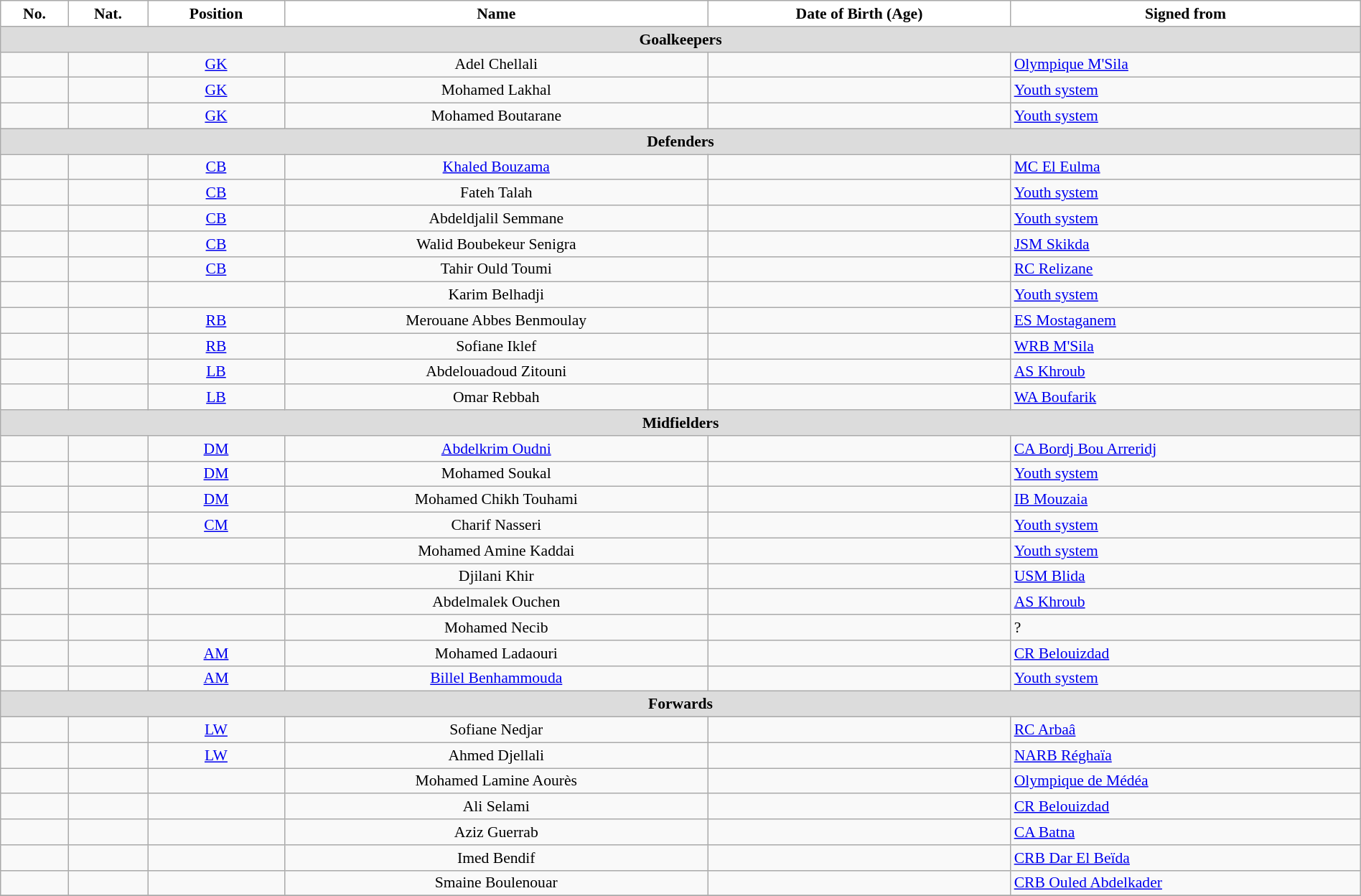<table class="wikitable" style="text-align:center; font-size:90%; width:100%">
<tr>
<th style="background:white; color:black; text-align:center;">No.</th>
<th style="background:white; color:black; text-align:center;">Nat.</th>
<th style="background:white; color:black; text-align:center;">Position</th>
<th style="background:white; color:black; text-align:center;">Name</th>
<th style="background:white; color:black; text-align:center;">Date of Birth (Age)</th>
<th style="background:white; color:black; text-align:center;">Signed from</th>
</tr>
<tr>
<th colspan=10 style="background:#DCDCDC; text-align:center;">Goalkeepers</th>
</tr>
<tr>
<td></td>
<td></td>
<td><a href='#'>GK</a></td>
<td>Adel Chellali</td>
<td></td>
<td style="text-align:left"> <a href='#'>Olympique M'Sila</a></td>
</tr>
<tr>
<td></td>
<td></td>
<td><a href='#'>GK</a></td>
<td>Mohamed Lakhal</td>
<td></td>
<td style="text-align:left"> <a href='#'>Youth system</a></td>
</tr>
<tr>
<td></td>
<td></td>
<td><a href='#'>GK</a></td>
<td>Mohamed Boutarane</td>
<td></td>
<td style="text-align:left"> <a href='#'>Youth system</a></td>
</tr>
<tr>
<th colspan=10 style="background:#DCDCDC; text-align:center;">Defenders</th>
</tr>
<tr>
<td></td>
<td></td>
<td><a href='#'>CB</a></td>
<td><a href='#'>Khaled Bouzama</a></td>
<td></td>
<td style="text-align:left"> <a href='#'>MC El Eulma</a></td>
</tr>
<tr>
<td></td>
<td></td>
<td><a href='#'>CB</a></td>
<td>Fateh Talah</td>
<td></td>
<td style="text-align:left"> <a href='#'>Youth system</a></td>
</tr>
<tr>
<td></td>
<td></td>
<td><a href='#'>CB</a></td>
<td>Abdeldjalil Semmane</td>
<td></td>
<td style="text-align:left"> <a href='#'>Youth system</a></td>
</tr>
<tr>
<td></td>
<td></td>
<td><a href='#'>CB</a></td>
<td>Walid Boubekeur Senigra</td>
<td></td>
<td style="text-align:left"> <a href='#'>JSM Skikda</a></td>
</tr>
<tr>
<td></td>
<td></td>
<td><a href='#'>CB</a></td>
<td>Tahir Ould Toumi</td>
<td></td>
<td style="text-align:left"> <a href='#'>RC Relizane</a></td>
</tr>
<tr>
<td></td>
<td></td>
<td></td>
<td>Karim Belhadji</td>
<td></td>
<td style="text-align:left"> <a href='#'>Youth system</a></td>
</tr>
<tr>
<td></td>
<td></td>
<td><a href='#'>RB</a></td>
<td>Merouane Abbes Benmoulay</td>
<td></td>
<td style="text-align:left"> <a href='#'>ES Mostaganem</a></td>
</tr>
<tr>
<td></td>
<td></td>
<td><a href='#'>RB</a></td>
<td>Sofiane Iklef</td>
<td></td>
<td style="text-align:left"> <a href='#'>WRB M'Sila</a></td>
</tr>
<tr>
<td></td>
<td></td>
<td><a href='#'>LB</a></td>
<td>Abdelouadoud Zitouni</td>
<td></td>
<td style="text-align:left"> <a href='#'>AS Khroub</a></td>
</tr>
<tr>
<td></td>
<td></td>
<td><a href='#'>LB</a></td>
<td>Omar Rebbah</td>
<td></td>
<td style="text-align:left"> <a href='#'>WA Boufarik</a></td>
</tr>
<tr>
<th colspan=10 style="background:#DCDCDC; text-align:center;">Midfielders</th>
</tr>
<tr>
<td></td>
<td></td>
<td><a href='#'>DM</a></td>
<td><a href='#'>Abdelkrim Oudni</a></td>
<td></td>
<td style="text-align:left"> <a href='#'>CA Bordj Bou Arreridj</a></td>
</tr>
<tr>
<td></td>
<td></td>
<td><a href='#'>DM</a></td>
<td>Mohamed Soukal</td>
<td></td>
<td style="text-align:left"> <a href='#'>Youth system</a></td>
</tr>
<tr>
<td></td>
<td></td>
<td><a href='#'>DM</a></td>
<td>Mohamed Chikh Touhami</td>
<td></td>
<td style="text-align:left"> <a href='#'>IB Mouzaia</a></td>
</tr>
<tr>
<td></td>
<td></td>
<td><a href='#'>CM</a></td>
<td>Charif Nasseri</td>
<td></td>
<td style="text-align:left"> <a href='#'>Youth system</a></td>
</tr>
<tr>
<td></td>
<td></td>
<td></td>
<td>Mohamed Amine Kaddai</td>
<td></td>
<td style="text-align:left"> <a href='#'>Youth system</a></td>
</tr>
<tr>
<td></td>
<td></td>
<td></td>
<td>Djilani Khir</td>
<td></td>
<td style="text-align:left"> <a href='#'>USM Blida</a></td>
</tr>
<tr>
<td></td>
<td></td>
<td></td>
<td>Abdelmalek Ouchen</td>
<td></td>
<td style="text-align:left"> <a href='#'>AS Khroub</a></td>
</tr>
<tr>
<td></td>
<td></td>
<td></td>
<td>Mohamed Necib</td>
<td></td>
<td style="text-align:left"> ?</td>
</tr>
<tr>
<td></td>
<td></td>
<td><a href='#'>AM</a></td>
<td>Mohamed Ladaouri</td>
<td></td>
<td style="text-align:left"> <a href='#'>CR Belouizdad</a></td>
</tr>
<tr>
<td></td>
<td></td>
<td><a href='#'>AM</a></td>
<td><a href='#'>Billel Benhammouda</a></td>
<td></td>
<td style="text-align:left"> <a href='#'>Youth system</a></td>
</tr>
<tr>
<th colspan=10 style="background:#DCDCDC; text-align:center;">Forwards</th>
</tr>
<tr>
<td></td>
<td></td>
<td><a href='#'>LW</a></td>
<td>Sofiane Nedjar</td>
<td></td>
<td style="text-align:left"> <a href='#'>RC Arbaâ</a></td>
</tr>
<tr>
<td></td>
<td></td>
<td><a href='#'>LW</a></td>
<td>Ahmed Djellali</td>
<td></td>
<td style="text-align:left"> <a href='#'>NARB Réghaïa</a></td>
</tr>
<tr>
<td></td>
<td></td>
<td></td>
<td>Mohamed Lamine Aourès</td>
<td></td>
<td style="text-align:left"> <a href='#'>Olympique de Médéa</a></td>
</tr>
<tr>
<td></td>
<td></td>
<td></td>
<td>Ali Selami</td>
<td></td>
<td style="text-align:left"> <a href='#'>CR Belouizdad</a></td>
</tr>
<tr>
<td></td>
<td></td>
<td></td>
<td>Aziz Guerrab</td>
<td></td>
<td style="text-align:left"> <a href='#'>CA Batna</a></td>
</tr>
<tr>
<td></td>
<td></td>
<td></td>
<td>Imed Bendif</td>
<td></td>
<td style="text-align:left"> <a href='#'>CRB Dar El Beïda</a></td>
</tr>
<tr>
<td></td>
<td></td>
<td></td>
<td>Smaine Boulenouar</td>
<td></td>
<td style="text-align:left"> <a href='#'>CRB Ouled Abdelkader</a></td>
</tr>
<tr>
</tr>
</table>
